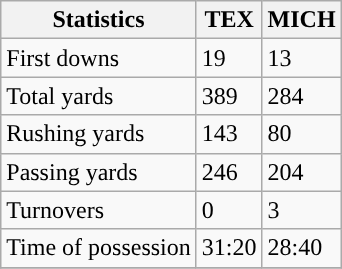<table class="wikitable" style="float: left;">
<tr>
<th>Statistics</th>
<th>TEX</th>
<th>MICH</th>
</tr>
<tr>
<td>First downs</td>
<td>19</td>
<td>13</td>
</tr>
<tr>
<td>Total yards</td>
<td>389</td>
<td>284</td>
</tr>
<tr>
<td>Rushing yards</td>
<td>143</td>
<td>80</td>
</tr>
<tr>
<td>Passing yards</td>
<td>246</td>
<td>204</td>
</tr>
<tr>
<td>Turnovers</td>
<td>0</td>
<td>3</td>
</tr>
<tr>
<td>Time of possession</td>
<td>31:20</td>
<td>28:40</td>
</tr>
<tr>
</tr>
</table>
